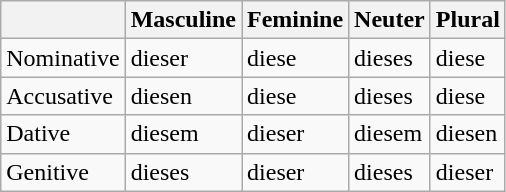<table class="wikitable">
<tr>
<th></th>
<th>Masculine</th>
<th>Feminine</th>
<th>Neuter</th>
<th>Plural</th>
</tr>
<tr>
<td>Nominative</td>
<td>dieser</td>
<td>diese</td>
<td>dieses</td>
<td>diese</td>
</tr>
<tr>
<td>Accusative</td>
<td>diesen</td>
<td>diese</td>
<td>dieses</td>
<td>diese</td>
</tr>
<tr>
<td>Dative</td>
<td>diesem</td>
<td>dieser</td>
<td>diesem</td>
<td>diesen</td>
</tr>
<tr>
<td>Genitive</td>
<td>dieses</td>
<td>dieser</td>
<td>dieses</td>
<td>dieser</td>
</tr>
</table>
